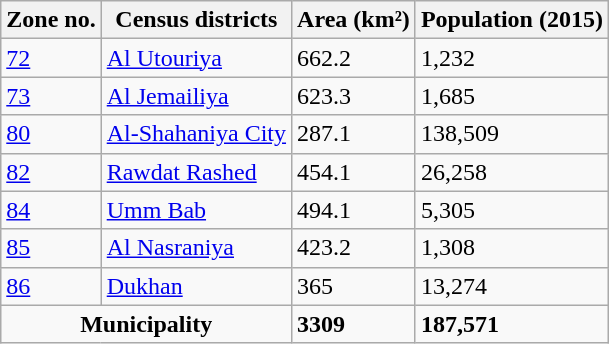<table class="wikitable">
<tr>
<th>Zone no.</th>
<th>Census districts</th>
<th>Area (km²)</th>
<th>Population (2015)</th>
</tr>
<tr>
<td><a href='#'>72</a></td>
<td><a href='#'>Al Utouriya</a></td>
<td>662.2</td>
<td>1,232</td>
</tr>
<tr>
<td><a href='#'>73</a></td>
<td><a href='#'>Al Jemailiya</a></td>
<td>623.3</td>
<td>1,685</td>
</tr>
<tr>
<td><a href='#'>80</a></td>
<td><a href='#'>Al-Shahaniya City</a></td>
<td>287.1</td>
<td>138,509</td>
</tr>
<tr>
<td><a href='#'>82</a></td>
<td><a href='#'>Rawdat Rashed</a></td>
<td>454.1</td>
<td>26,258</td>
</tr>
<tr>
<td><a href='#'>84</a></td>
<td><a href='#'>Umm Bab</a></td>
<td>494.1</td>
<td>5,305</td>
</tr>
<tr>
<td><a href='#'>85</a></td>
<td><a href='#'>Al Nasraniya</a></td>
<td>423.2</td>
<td>1,308</td>
</tr>
<tr>
<td><a href='#'>86</a></td>
<td><a href='#'>Dukhan</a></td>
<td>365</td>
<td>13,274</td>
</tr>
<tr>
<td colspan="2" style="text-align:center;"><strong>Municipality</strong></td>
<td><strong>3309</strong></td>
<td><strong>187,571</strong></td>
</tr>
</table>
